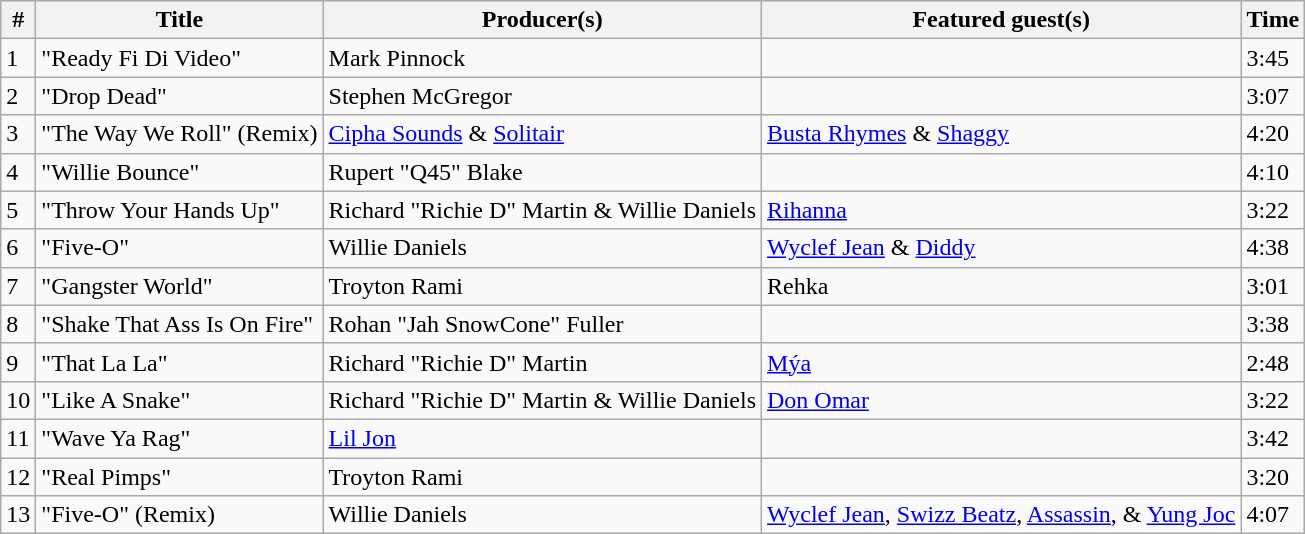<table class="wikitable">
<tr>
<th align="center">#</th>
<th align="center">Title</th>
<th align="center">Producer(s)</th>
<th align="center">Featured guest(s)</th>
<th align="center">Time</th>
</tr>
<tr>
<td>1</td>
<td>"Ready Fi Di Video"</td>
<td>Mark Pinnock</td>
<td></td>
<td>3:45</td>
</tr>
<tr>
<td>2</td>
<td>"Drop Dead"</td>
<td>Stephen McGregor</td>
<td></td>
<td>3:07</td>
</tr>
<tr>
<td>3</td>
<td>"The Way We Roll" (Remix)</td>
<td><a href='#'>Cipha Sounds</a> & <a href='#'>Solitair</a></td>
<td><a href='#'>Busta Rhymes</a> & <a href='#'>Shaggy</a></td>
<td>4:20</td>
</tr>
<tr>
<td>4</td>
<td>"Willie Bounce"</td>
<td>Rupert "Q45" Blake</td>
<td></td>
<td>4:10</td>
</tr>
<tr>
<td>5</td>
<td>"Throw Your Hands Up"</td>
<td>Richard "Richie D" Martin & Willie Daniels</td>
<td><a href='#'>Rihanna</a></td>
<td>3:22</td>
</tr>
<tr>
<td>6</td>
<td>"Five-O"</td>
<td>Willie Daniels</td>
<td><a href='#'>Wyclef Jean</a> & <a href='#'>Diddy</a></td>
<td>4:38</td>
</tr>
<tr>
<td>7</td>
<td>"Gangster World"</td>
<td>Troyton Rami</td>
<td>Rehka</td>
<td>3:01</td>
</tr>
<tr>
<td>8</td>
<td>"Shake That Ass Is On Fire"</td>
<td>Rohan "Jah SnowCone" Fuller</td>
<td></td>
<td>3:38</td>
</tr>
<tr>
<td>9</td>
<td>"That La La"</td>
<td>Richard "Richie D" Martin</td>
<td><a href='#'>Mýa</a></td>
<td>2:48</td>
</tr>
<tr>
<td>10</td>
<td>"Like A Snake"</td>
<td>Richard "Richie D" Martin & Willie Daniels</td>
<td><a href='#'>Don Omar</a></td>
<td>3:22</td>
</tr>
<tr>
<td>11</td>
<td>"Wave Ya Rag"</td>
<td><a href='#'>Lil Jon</a></td>
<td></td>
<td>3:42</td>
</tr>
<tr>
<td>12</td>
<td>"Real Pimps"</td>
<td>Troyton Rami</td>
<td></td>
<td>3:20</td>
</tr>
<tr>
<td>13</td>
<td>"Five-O" (Remix)</td>
<td>Willie Daniels</td>
<td><a href='#'>Wyclef Jean</a>, <a href='#'>Swizz Beatz</a>, <a href='#'>Assassin</a>, & <a href='#'>Yung Joc</a></td>
<td>4:07</td>
</tr>
</table>
